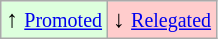<table class="wikitable" align="center">
<tr>
<td style="background:#ddffdd">↑ <small><a href='#'>Promoted</a></small></td>
<td style="background:#ffcccc">↓ <small><a href='#'>Relegated</a></small></td>
</tr>
</table>
